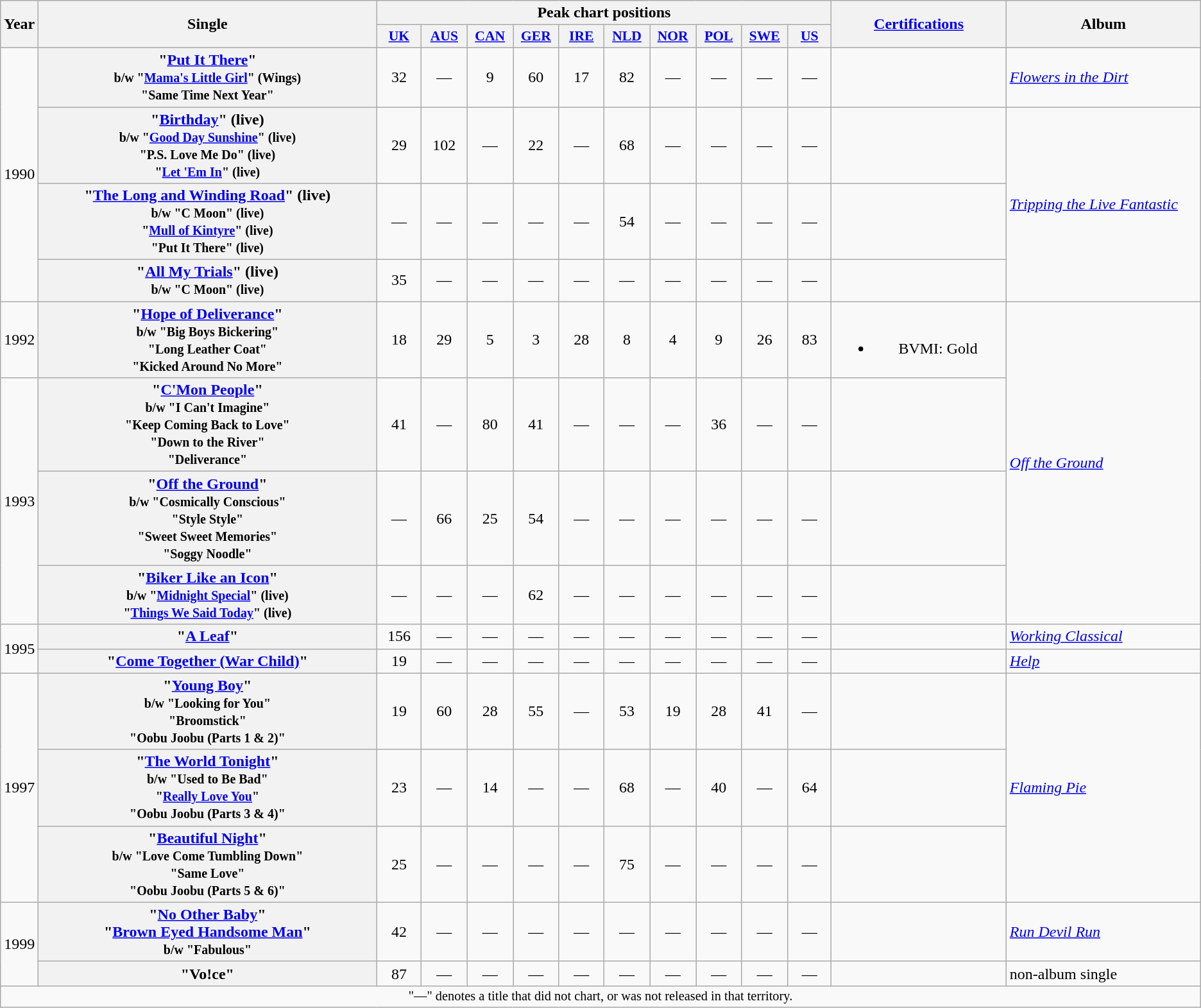<table class="wikitable plainrowheaders" style="text-align:center;">
<tr>
<th scope="col" rowspan="2">Year</th>
<th scope="col" rowspan="2" style="width:25em;">Single</th>
<th scope="col" colspan="10">Peak chart positions</th>
<th scope="col" rowspan="2" style="width:12em;"><a href='#'>Certifications</a></th>
<th scope="col" rowspan="2" style="width:14em;">Album</th>
</tr>
<tr>
<th style="width:3em;font-size:90%"><a href='#'>UK</a><br></th>
<th style="width:3em;font-size:90%"><a href='#'>AUS</a><br></th>
<th style="width:3em;font-size:90%"><a href='#'>CAN</a><br></th>
<th style="width:3em;font-size:90%"><a href='#'>GER</a><br></th>
<th style="width:3em;font-size:90%"><a href='#'>IRE</a><br></th>
<th style="width:3em;font-size:90%"><a href='#'>NLD</a><br></th>
<th style="width:3em;font-size:90%"><a href='#'>NOR</a><br></th>
<th style="width:3em;font-size:90%"><a href='#'>POL</a><br></th>
<th style="width:3em;font-size:90%"><a href='#'>SWE</a><br></th>
<th style="width:3em;font-size:90%"><a href='#'>US</a><br></th>
</tr>
<tr>
<td rowspan="4">1990</td>
<th scope="row">"<a href='#'>Put It There</a>"<br><small>b/w "<a href='#'>Mama's Little Girl</a>" (Wings)</small><br><small>"Same Time Next Year"</small></th>
<td>32</td>
<td>—</td>
<td>9</td>
<td>60</td>
<td>17</td>
<td>82</td>
<td>—</td>
<td>—</td>
<td>—</td>
<td>—</td>
<td></td>
<td style="text-align:left;"><em><a href='#'>Flowers in the Dirt</a></em></td>
</tr>
<tr>
<th scope="row">"<a href='#'>Birthday</a>" (live)<br><small>b/w "<a href='#'>Good Day Sunshine</a>" (live)</small><br><small>"P.S. Love Me Do" (live)</small><br><small>"<a href='#'>Let 'Em In</a>" (live)</small></th>
<td>29</td>
<td>102</td>
<td>—</td>
<td>22</td>
<td>—</td>
<td>68</td>
<td>—</td>
<td>—</td>
<td>—</td>
<td>—</td>
<td></td>
<td rowspan="3" style="text-align:left;"><em><a href='#'>Tripping the Live Fantastic</a></em></td>
</tr>
<tr>
<th scope="row">"<a href='#'>The Long and Winding Road</a>" (live)<br><small>b/w "C Moon" (live)</small><br><small>"<a href='#'>Mull of Kintyre</a>" (live)</small><br><small>"Put It There" (live)</small></th>
<td>—</td>
<td>—</td>
<td>—</td>
<td>—</td>
<td>—</td>
<td>54</td>
<td>—</td>
<td>—</td>
<td>—</td>
<td>—</td>
<td></td>
</tr>
<tr>
<th scope="row">"<a href='#'>All My Trials</a>" (live)<br><small>b/w "C Moon" (live)</small></th>
<td>35</td>
<td>—</td>
<td>—</td>
<td>—</td>
<td>—</td>
<td>—</td>
<td>—</td>
<td>—</td>
<td>—</td>
<td>—</td>
<td></td>
</tr>
<tr>
<td>1992</td>
<th scope="row">"<a href='#'>Hope of Deliverance</a>"<br><small>b/w "Big Boys Bickering"</small><br><small>"Long Leather Coat"</small><br><small>"Kicked Around No More"</small></th>
<td>18</td>
<td>29</td>
<td>5</td>
<td>3</td>
<td>28</td>
<td>8</td>
<td>4</td>
<td>9</td>
<td>26</td>
<td>83</td>
<td><br><ul><li>BVMI: Gold</li></ul></td>
<td rowspan="4" style="text-align:left;"><em><a href='#'>Off the Ground</a></em></td>
</tr>
<tr>
<td rowspan="3">1993</td>
<th scope="row">"<a href='#'>C'Mon People</a>"<br><small>b/w "I Can't Imagine"<br>"Keep Coming Back to Love"<br>"Down to the River"<br>"Deliverance"</small></th>
<td>41</td>
<td>—</td>
<td>80</td>
<td>41</td>
<td>—</td>
<td>—</td>
<td>—</td>
<td>36</td>
<td>—</td>
<td>—</td>
<td></td>
</tr>
<tr>
<th scope="row">"<a href='#'>Off the Ground</a>"<br><small>b/w "Cosmically Conscious"</small><br><small>"Style Style"</small><br><small>"Sweet Sweet Memories"</small><br><small>"Soggy Noodle"</small></th>
<td>—</td>
<td>66</td>
<td>25</td>
<td>54</td>
<td>—</td>
<td>—</td>
<td>—</td>
<td>—</td>
<td>—</td>
<td>—</td>
<td></td>
</tr>
<tr>
<th scope="row">"<a href='#'>Biker Like an Icon</a>"<br><small>b/w "<a href='#'>Midnight Special</a>" (live)</small><br><small>"<a href='#'>Things We Said Today</a>" (live)</small></th>
<td>—</td>
<td>—</td>
<td>—</td>
<td>62</td>
<td>—</td>
<td>—</td>
<td>—</td>
<td>—</td>
<td>—</td>
<td>—</td>
<td></td>
</tr>
<tr>
<td rowspan="2">1995</td>
<th scope="row">"<a href='#'>A Leaf</a>"<br></th>
<td>156</td>
<td>—</td>
<td>—</td>
<td>—</td>
<td>—</td>
<td>—</td>
<td>—</td>
<td>—</td>
<td>—</td>
<td>—</td>
<td></td>
<td style="text-align:left;"><em><a href='#'>Working Classical</a></em></td>
</tr>
<tr>
<th scope="row">"<a href='#'>Come Together (War Child)</a>"<br></th>
<td>19</td>
<td>—</td>
<td>—</td>
<td>—</td>
<td>—</td>
<td>—</td>
<td>—</td>
<td>—</td>
<td>—</td>
<td>—</td>
<td></td>
<td style="text-align:left;"><em><a href='#'>Help</a></em></td>
</tr>
<tr>
<td rowspan="3">1997</td>
<th scope="row">"<a href='#'>Young Boy</a>"<br><small>b/w "Looking for You"<br>"Broomstick"<br>"Oobu Joobu (Parts 1 & 2)"</small></th>
<td>19</td>
<td>60</td>
<td>28</td>
<td>55</td>
<td>—</td>
<td>53</td>
<td>19</td>
<td>28</td>
<td>41</td>
<td>—</td>
<td></td>
<td rowspan="3" style="text-align:left;"><em><a href='#'>Flaming Pie</a></em></td>
</tr>
<tr>
<th scope="row">"<a href='#'>The World Tonight</a>"<br><small>b/w "Used to Be Bad"<br>"<a href='#'>Really Love You</a>"<br>"Oobu Joobu (Parts 3 & 4)"</small></th>
<td>23</td>
<td>—</td>
<td>14</td>
<td>—</td>
<td>—</td>
<td>68</td>
<td>—</td>
<td>40</td>
<td>—</td>
<td>64</td>
<td></td>
</tr>
<tr>
<th scope="row">"<a href='#'>Beautiful Night</a>"<br><small>b/w "Love Come Tumbling Down"<br>"Same Love"<br>"Oobu Joobu (Parts 5 & 6)"</small></th>
<td>25</td>
<td>—</td>
<td>—</td>
<td>—</td>
<td>—</td>
<td>75</td>
<td>—</td>
<td>—</td>
<td>—</td>
<td>—</td>
<td></td>
</tr>
<tr>
<td rowspan="2">1999</td>
<th scope="row">"<a href='#'>No Other Baby</a>"<br>"<a href='#'>Brown Eyed Handsome Man</a>"<br><small>b/w "Fabulous"</small></th>
<td>42</td>
<td>—</td>
<td>—</td>
<td>—</td>
<td>—</td>
<td>—</td>
<td>—</td>
<td>—</td>
<td>—</td>
<td>—</td>
<td></td>
<td style="text-align:left;"><em><a href='#'>Run Devil Run</a></em></td>
</tr>
<tr>
<th scope="row">"Vo!ce"<br></th>
<td>87</td>
<td>—</td>
<td>—</td>
<td>—</td>
<td>—</td>
<td>—</td>
<td>—</td>
<td>—</td>
<td>—</td>
<td>—</td>
<td></td>
<td align="left">non-album single</td>
</tr>
<tr>
<td colspan="17" style="text-align:center; font-size:85%;">"—" denotes a title that did not chart, or was not released in that territory.</td>
</tr>
</table>
